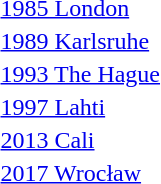<table>
<tr>
<td><a href='#'>1985 London</a></td>
<td></td>
<td></td>
<td></td>
</tr>
<tr>
<td><a href='#'>1989 Karlsruhe</a></td>
<td></td>
<td></td>
<td></td>
</tr>
<tr>
<td><a href='#'>1993 The Hague</a></td>
<td></td>
<td></td>
<td></td>
</tr>
<tr>
<td><a href='#'>1997 Lahti</a></td>
<td></td>
<td></td>
<td></td>
</tr>
<tr>
<td><a href='#'>2013 Cali</a></td>
<td></td>
<td></td>
<td></td>
</tr>
<tr>
<td><a href='#'>2017 Wrocław</a></td>
<td></td>
<td></td>
<td></td>
</tr>
</table>
